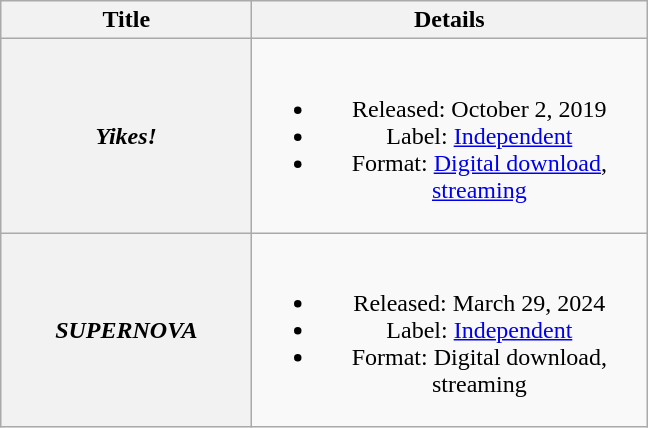<table class="wikitable plainrowheaders" style="text-align:center;">
<tr>
<th scope="col" style="width:10em;">Title</th>
<th scope="col" style="width:16em;">Details</th>
</tr>
<tr>
<th scope="row"><em>Yikes!</em></th>
<td><br><ul><li>Released: October 2, 2019</li><li>Label: <a href='#'>Independent</a></li><li>Format: <a href='#'>Digital download</a>, <a href='#'>streaming</a></li></ul></td>
</tr>
<tr>
<th scope="row"><em>SUPERNOVA</em></th>
<td><br><ul><li>Released: March 29, 2024</li><li>Label: <a href='#'>Independent</a></li><li>Format: Digital download, streaming</li></ul></td>
</tr>
</table>
